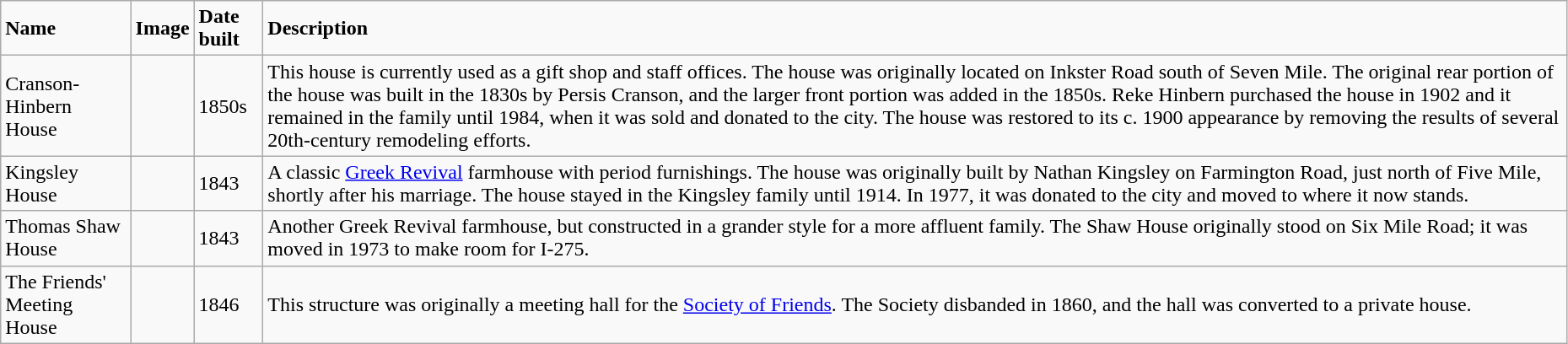<table class="wikitable sortable" style="width:98%">
<tr>
<td><strong>Name</strong></td>
<td><strong>Image</strong></td>
<td><strong>Date built</strong></td>
<td><strong>Description</strong></td>
</tr>
<tr>
<td>Cranson-Hinbern House</td>
<td></td>
<td>1850s</td>
<td>This house is currently used as a gift shop and staff offices.  The house was originally located on Inkster Road south of Seven Mile. The original rear portion of the house was built in the 1830s by Persis Cranson, and the larger front portion was added in the 1850s.  Reke Hinbern purchased the house in 1902 and it remained in the family until 1984, when it was sold and donated to the city.  The house was restored to its c. 1900 appearance by removing the results of several 20th-century remodeling efforts.</td>
</tr>
<tr>
<td>Kingsley House</td>
<td></td>
<td>1843</td>
<td>A classic <a href='#'>Greek Revival</a> farmhouse with period furnishings.  The house was originally built by Nathan Kingsley on Farmington Road, just north of Five Mile, shortly after his marriage.  The house stayed in the Kingsley family until 1914.  In 1977, it was donated to the city and moved to where it now stands.</td>
</tr>
<tr>
<td>Thomas Shaw House</td>
<td></td>
<td>1843</td>
<td>Another Greek Revival farmhouse, but constructed in a grander style for a more affluent family.  The Shaw House originally stood on Six Mile Road; it was moved in 1973 to make room for I-275.</td>
</tr>
<tr>
<td>The Friends' Meeting House</td>
<td></td>
<td>1846</td>
<td>This structure was originally a meeting hall for the <a href='#'>Society of Friends</a>. The Society disbanded in 1860, and the hall was converted to a private house.</td>
</tr>
</table>
